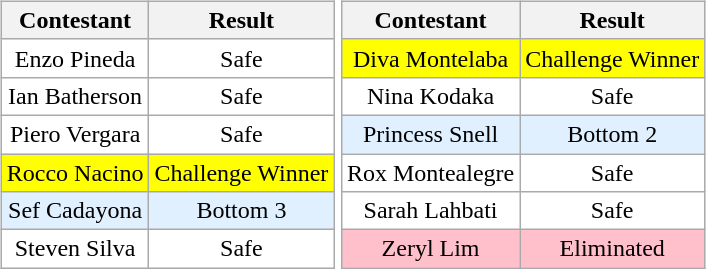<table>
<tr>
<td><br><table class="wikitable sortable nowrap" style="margin:auto; text-align:center">
<tr>
<th scope="col">Contestant</th>
<th scope="col">Result</th>
</tr>
<tr>
<td bgcolor=#FFFFFF>Enzo Pineda</td>
<td bgcolor=#FFFFFF>Safe</td>
</tr>
<tr>
<td bgcolor=#FFFFFF>Ian Batherson</td>
<td bgcolor=#FFFFFF>Safe</td>
</tr>
<tr>
<td bgcolor=#FFFFFF>Piero Vergara</td>
<td bgcolor=#FFFFFF>Safe</td>
</tr>
<tr>
<td bgcolor=#FFFF00>Rocco Nacino</td>
<td bgcolor=#FFFF00>Challenge Winner</td>
</tr>
<tr>
<td bgcolor=#e0f0ff>Sef Cadayona</td>
<td bgcolor=#e0f0ff>Bottom 3</td>
</tr>
<tr>
<td bgcolor=#FFFFFF>Steven Silva</td>
<td bgcolor=#FFFFFF>Safe</td>
</tr>
</table>
</td>
<td><br><table class="wikitable sortable nowrap" style="margin:auto; text-align:center">
<tr>
<th scope="col">Contestant</th>
<th scope="col">Result</th>
</tr>
<tr>
<td bgcolor=#FFFF00>Diva Montelaba</td>
<td bgcolor=#FFFF00>Challenge Winner</td>
</tr>
<tr>
<td bgcolor=#FFFFFF>Nina Kodaka</td>
<td bgcolor=#FFFFFF>Safe</td>
</tr>
<tr>
<td bgcolor=#e0f0ff>Princess Snell</td>
<td bgcolor=#e0f0ff>Bottom 2</td>
</tr>
<tr>
<td bgcolor=#FFFFFF>Rox Montealegre</td>
<td bgcolor=#FFFFFF>Safe</td>
</tr>
<tr>
<td bgcolor=#FFFFFF>Sarah Lahbati</td>
<td bgcolor=#FFFFFF>Safe</td>
</tr>
<tr>
<td bgcolor=pink>Zeryl Lim</td>
<td bgcolor=pink>Eliminated</td>
</tr>
</table>
</td>
</tr>
</table>
